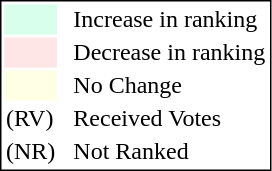<table style="border:1px solid black;">
<tr>
<td style="background:#D8FFEB; width:20px;"></td>
<td> </td>
<td>Increase in ranking</td>
</tr>
<tr>
<td style="background:#FFE6E6; width:20px;"></td>
<td> </td>
<td>Decrease in ranking</td>
</tr>
<tr>
<td style="background:#FFFFE6; width:20px;"></td>
<td> </td>
<td>No Change</td>
</tr>
<tr>
<td>(RV)</td>
<td> </td>
<td>Received Votes</td>
</tr>
<tr>
<td>(NR)</td>
<td> </td>
<td>Not Ranked</td>
</tr>
</table>
